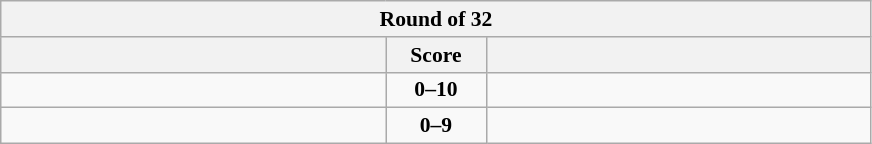<table class="wikitable" style="text-align: center; font-size:90% ">
<tr>
<th colspan=3>Round of 32</th>
</tr>
<tr>
<th align="right" width="250"></th>
<th width="60">Score</th>
<th align="left" width="250"></th>
</tr>
<tr>
<td align=left></td>
<td align=center><strong>0–10</strong></td>
<td align=left><strong></strong></td>
</tr>
<tr>
<td align=left></td>
<td align=center><strong>0–9</strong></td>
<td align=left><strong></strong></td>
</tr>
</table>
